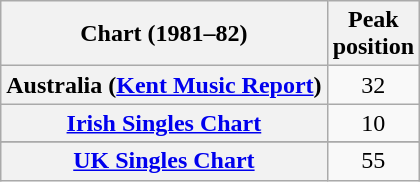<table class="wikitable plainrowheaders sortable" style="text-align:center;">
<tr>
<th align="left">Chart (1981–82)</th>
<th align="left">Peak<br>position</th>
</tr>
<tr>
<th scope="row">Australia (<a href='#'>Kent Music Report</a>)</th>
<td>32</td>
</tr>
<tr>
<th scope="row"><a href='#'>Irish Singles Chart</a></th>
<td>10</td>
</tr>
<tr>
</tr>
<tr>
<th scope="row"><a href='#'>UK Singles Chart</a></th>
<td>55</td>
</tr>
</table>
